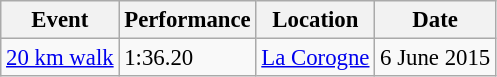<table class="wikitable" style="border-collapse: collapse; font-size: 95%;">
<tr>
<th scope="col">Event</th>
<th scope="col">Performance</th>
<th scope="col">Location</th>
<th scope="col">Date</th>
</tr>
<tr>
<td><a href='#'>20 km walk</a></td>
<td>1:36.20</td>
<td><a href='#'>La Corogne</a></td>
<td>6 June 2015</td>
</tr>
</table>
